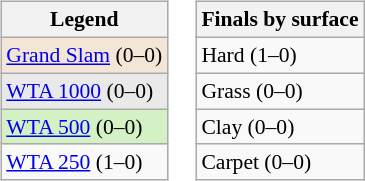<table>
<tr valign=top>
<td><br><table class=wikitable style="font-size:90%">
<tr>
<th>Legend</th>
</tr>
<tr>
<td style="background:#f3e6d7;"><a href='#'>Grand Slam</a> (0–0)</td>
</tr>
<tr>
<td style="background:#e9e9e9;"><a href='#'>WTA 1000</a> (0–0)</td>
</tr>
<tr>
<td style="background:#d4f1c5;"><a href='#'>WTA 500</a> (0–0)</td>
</tr>
<tr>
<td><a href='#'>WTA 250</a> (1–0)</td>
</tr>
</table>
</td>
<td><br><table class=wikitable style="font-size:90%">
<tr>
<th>Finals by surface</th>
</tr>
<tr>
<td>Hard (1–0)</td>
</tr>
<tr>
<td>Grass (0–0)</td>
</tr>
<tr>
<td>Clay (0–0)</td>
</tr>
<tr>
<td>Carpet (0–0)</td>
</tr>
</table>
</td>
</tr>
</table>
